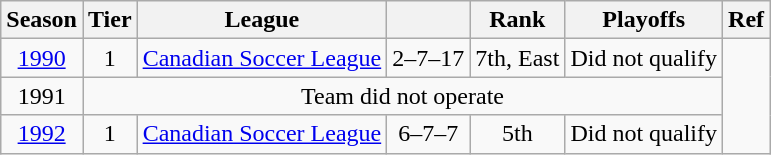<table class="wikitable" style="text-align: center;">
<tr>
<th>Season</th>
<th>Tier</th>
<th>League</th>
<th></th>
<th>Rank</th>
<th>Playoffs</th>
<th>Ref</th>
</tr>
<tr>
<td><a href='#'>1990</a></td>
<td>1</td>
<td><a href='#'>Canadian Soccer League</a></td>
<td>2–7–17</td>
<td>7th, East</td>
<td>Did not qualify</td>
<td rowspan="3"></td>
</tr>
<tr>
<td>1991</td>
<td colspan=5>Team did not operate</td>
</tr>
<tr>
<td><a href='#'>1992</a></td>
<td>1</td>
<td><a href='#'>Canadian Soccer League</a></td>
<td>6–7–7</td>
<td>5th</td>
<td>Did not qualify</td>
</tr>
</table>
